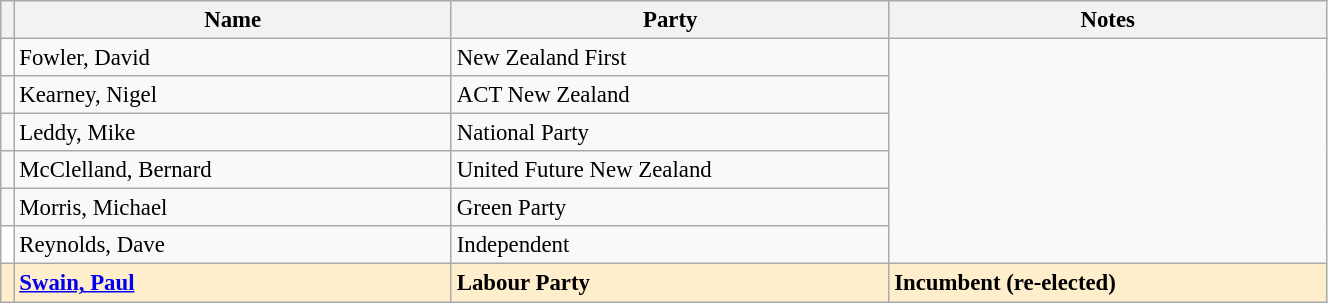<table class="wikitable" width="70%" style="font-size:95%;">
<tr>
<th width=1%></th>
<th width=33%>Name</th>
<th width=33%>Party</th>
<th width=33%>Notes</th>
</tr>
<tr -->
<td bgcolor=></td>
<td>Fowler, David</td>
<td>New Zealand First</td>
</tr>
<tr -->
<td bgcolor=></td>
<td>Kearney, Nigel</td>
<td>ACT New Zealand</td>
</tr>
<tr -->
<td bgcolor=></td>
<td>Leddy, Mike</td>
<td>National Party</td>
</tr>
<tr -->
<td bgcolor=></td>
<td>McClelland, Bernard</td>
<td>United Future New Zealand</td>
</tr>
<tr -->
<td bgcolor=></td>
<td>Morris, Michael</td>
<td>Green Party</td>
</tr>
<tr -->
<td bgcolor=#ffffff></td>
<td>Reynolds, Dave</td>
<td>Independent</td>
</tr>
<tr ---- bgcolor=#FFEECC>
<td bgcolor=></td>
<td><strong><a href='#'>Swain, Paul</a></strong></td>
<td><strong>Labour Party</strong></td>
<td><strong>Incumbent (re-elected)</strong></td>
</tr>
</table>
